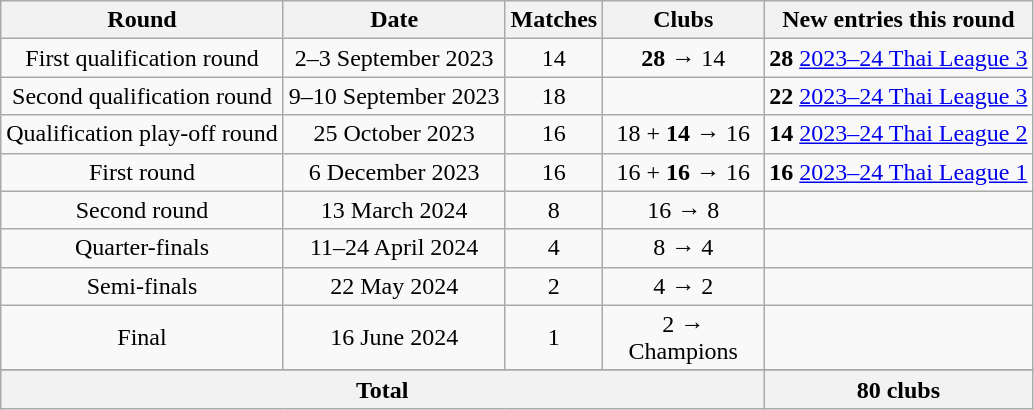<table class="wikitable">
<tr>
<th>Round</th>
<th>Date</th>
<th>Matches</th>
<th width=100>Clubs</th>
<th>New entries this round</th>
</tr>
<tr align=center>
<td>First qualification round</td>
<td>2–3 September 2023</td>
<td>14</td>
<td><strong>28</strong> → 14</td>
<td><strong>28</strong> <a href='#'>2023–24 Thai League 3</a></td>
</tr>
<tr align=center>
<td>Second qualification round</td>
<td>9–10 September 2023</td>
<td>18</td>
<td></td>
<td><strong>22</strong> <a href='#'>2023–24 Thai League 3</a></td>
</tr>
<tr align=center>
<td>Qualification play-off round</td>
<td>25 October 2023</td>
<td>16</td>
<td>18 + <strong>14</strong> → 16</td>
<td><strong>14</strong> <a href='#'>2023–24 Thai League 2</a></td>
</tr>
<tr align=center>
<td>First round</td>
<td>6 December 2023</td>
<td>16</td>
<td>16 + <strong>16</strong> → 16</td>
<td><strong>16</strong> <a href='#'>2023–24 Thai League 1</a></td>
</tr>
<tr align=center>
<td>Second round</td>
<td>13 March 2024</td>
<td>8</td>
<td>16 → 8</td>
<td></td>
</tr>
<tr align=center>
<td>Quarter-finals</td>
<td>11–24 April 2024</td>
<td>4</td>
<td>8 → 4</td>
<td></td>
</tr>
<tr align=center>
<td>Semi-finals</td>
<td>22 May 2024</td>
<td>2</td>
<td>4 → 2</td>
<td></td>
</tr>
<tr align=center>
<td>Final</td>
<td>16 June 2024</td>
<td>1</td>
<td>2 → Champions</td>
<td></td>
</tr>
<tr align=left|>
</tr>
<tr>
<th colspan=4>Total</th>
<th>80 clubs</th>
</tr>
</table>
